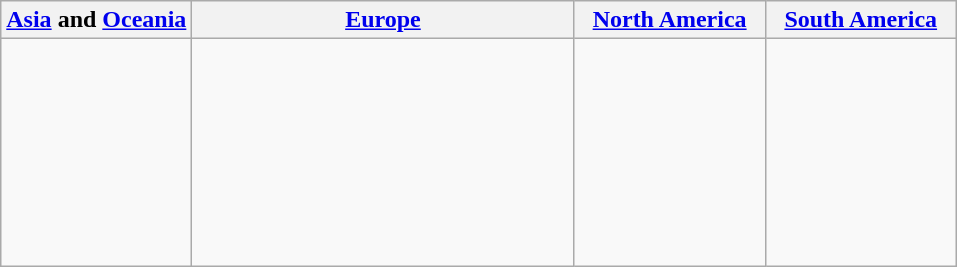<table class="wikitable">
<tr>
<th width=20%><a href='#'>Asia</a> and <a href='#'>Oceania</a></th>
<th width=40%><a href='#'>Europe</a></th>
<th width=20%><a href='#'>North America</a></th>
<th width=20%><a href='#'>South America</a></th>
</tr>
<tr>
<td><br><br>
</td>
<td><br>

<br>
<br>
<br>
<br>


<br>
<br>
<br>

</td>
<td><br><br>
<br>
</td>
<td><br><br>
</td>
</tr>
</table>
